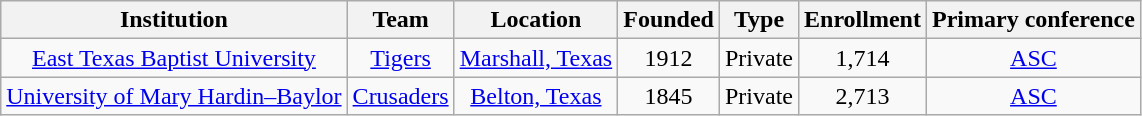<table class="sortable wikitable" style="text-align:center;">
<tr>
<th>Institution</th>
<th>Team</th>
<th>Location</th>
<th>Founded</th>
<th>Type</th>
<th>Enrollment</th>
<th>Primary conference</th>
</tr>
<tr>
<td><a href='#'>East Texas Baptist University</a></td>
<td><a href='#'>Tigers</a></td>
<td><a href='#'>Marshall, Texas</a></td>
<td>1912</td>
<td>Private</td>
<td>1,714</td>
<td><a href='#'>ASC</a></td>
</tr>
<tr>
<td><a href='#'>University of Mary Hardin–Baylor</a></td>
<td><a href='#'>Crusaders</a></td>
<td><a href='#'>Belton, Texas</a></td>
<td>1845</td>
<td>Private</td>
<td>2,713</td>
<td><a href='#'>ASC</a></td>
</tr>
</table>
